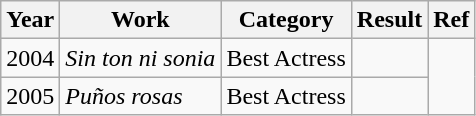<table class="wikitable">
<tr>
<th>Year</th>
<th>Work</th>
<th>Category</th>
<th>Result</th>
<th>Ref</th>
</tr>
<tr>
<td>2004</td>
<td><em>Sin ton ni sonia</em></td>
<td>Best Actress</td>
<td></td>
<td rowspan="2"></td>
</tr>
<tr>
<td>2005</td>
<td><em>Puños rosas</em></td>
<td>Best Actress</td>
<td></td>
</tr>
</table>
